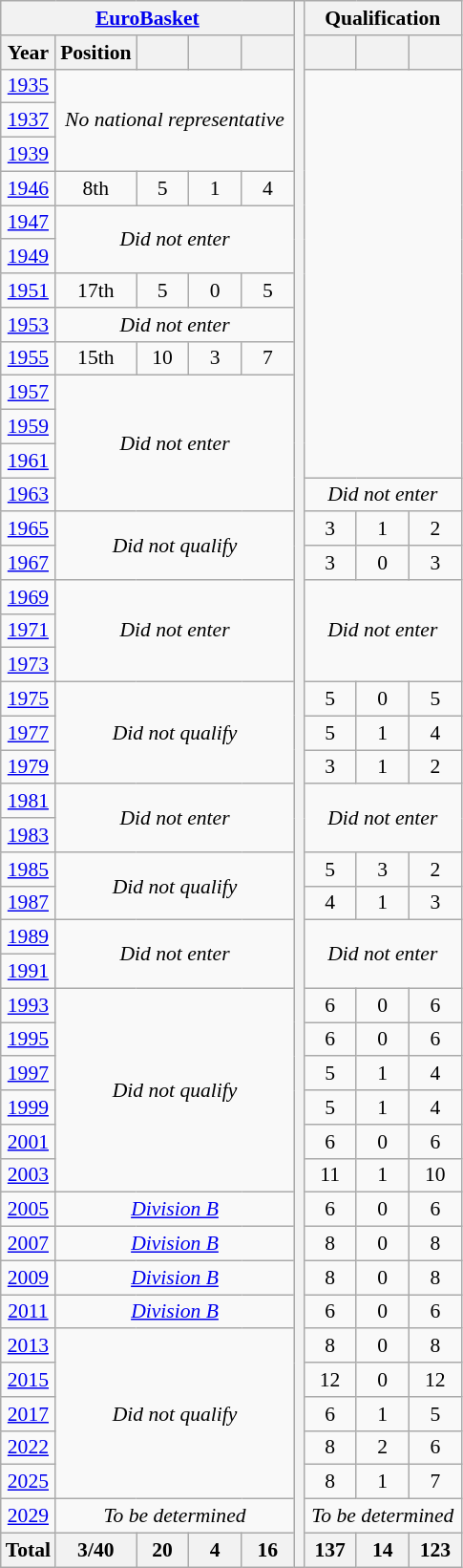<table class="wikitable" style="text-align: center;font-size:90%;">
<tr>
<th colspan=5><a href='#'>EuroBasket</a></th>
<th rowspan=46></th>
<th colspan=3>Qualification</th>
</tr>
<tr>
<th>Year</th>
<th>Position</th>
<th width=30></th>
<th width=30></th>
<th width=30></th>
<th width=30></th>
<th width=30></th>
<th width=30></th>
</tr>
<tr>
<td> <a href='#'>1935</a></td>
<td colspan=4 rowspan=3><em>No national representative</em></td>
</tr>
<tr>
<td> <a href='#'>1937</a></td>
</tr>
<tr>
<td> <a href='#'>1939</a></td>
</tr>
<tr>
<td> <a href='#'>1946</a></td>
<td>8th</td>
<td>5</td>
<td>1</td>
<td>4</td>
</tr>
<tr>
<td> <a href='#'>1947</a></td>
<td colspan=4 rowspan=2><em>Did not enter</em></td>
</tr>
<tr>
<td> <a href='#'>1949</a></td>
</tr>
<tr>
<td> <a href='#'>1951</a></td>
<td>17th</td>
<td>5</td>
<td>0</td>
<td>5</td>
</tr>
<tr>
<td> <a href='#'>1953</a></td>
<td colspan=4><em>Did not enter</em></td>
</tr>
<tr>
<td> <a href='#'>1955</a></td>
<td>15th</td>
<td>10</td>
<td>3</td>
<td>7</td>
</tr>
<tr>
<td> <a href='#'>1957</a></td>
<td colspan=4 rowspan=4><em>Did not enter</em></td>
</tr>
<tr>
<td> <a href='#'>1959</a></td>
</tr>
<tr>
<td> <a href='#'>1961</a></td>
</tr>
<tr>
<td> <a href='#'>1963</a></td>
<td colspan=4><em>Did not enter</em></td>
</tr>
<tr>
<td> <a href='#'>1965</a></td>
<td colspan=4 rowspan=2><em>Did not qualify</em></td>
<td>3</td>
<td>1</td>
<td>2</td>
</tr>
<tr>
<td> <a href='#'>1967</a></td>
<td>3</td>
<td>0</td>
<td>3</td>
</tr>
<tr>
<td> <a href='#'>1969</a></td>
<td colspan=4 rowspan=3><em>Did not enter</em></td>
<td colspan=3 rowspan=3><em>Did not enter</em></td>
</tr>
<tr>
<td> <a href='#'>1971</a></td>
</tr>
<tr>
<td> <a href='#'>1973</a></td>
</tr>
<tr>
<td> <a href='#'>1975</a></td>
<td colspan=4 rowspan=3><em>Did not qualify</em></td>
<td>5</td>
<td>0</td>
<td>5</td>
</tr>
<tr>
<td> <a href='#'>1977</a></td>
<td>5</td>
<td>1</td>
<td>4</td>
</tr>
<tr>
<td> <a href='#'>1979</a></td>
<td>3</td>
<td>1</td>
<td>2</td>
</tr>
<tr>
<td> <a href='#'>1981</a></td>
<td colspan=4 rowspan=2><em>Did not enter</em></td>
<td colspan=3 rowspan=2><em>Did not enter</em></td>
</tr>
<tr>
<td> <a href='#'>1983</a></td>
</tr>
<tr>
<td> <a href='#'>1985</a></td>
<td colspan=4 rowspan=2><em>Did not qualify</em></td>
<td>5</td>
<td>3</td>
<td>2</td>
</tr>
<tr>
<td> <a href='#'>1987</a></td>
<td>4</td>
<td>1</td>
<td>3</td>
</tr>
<tr>
<td> <a href='#'>1989</a></td>
<td colspan=4 rowspan=2><em>Did not enter</em></td>
<td colspan=3 rowspan=2><em>Did not enter</em></td>
</tr>
<tr>
<td> <a href='#'>1991</a></td>
</tr>
<tr>
<td> <a href='#'>1993</a></td>
<td colspan=4 rowspan=6><em>Did not qualify</em></td>
<td>6</td>
<td>0</td>
<td>6</td>
</tr>
<tr>
<td> <a href='#'>1995</a></td>
<td>6</td>
<td>0</td>
<td>6</td>
</tr>
<tr>
<td> <a href='#'>1997</a></td>
<td>5</td>
<td>1</td>
<td>4</td>
</tr>
<tr>
<td> <a href='#'>1999</a></td>
<td>5</td>
<td>1</td>
<td>4</td>
</tr>
<tr>
<td> <a href='#'>2001</a></td>
<td>6</td>
<td>0</td>
<td>6</td>
</tr>
<tr>
<td> <a href='#'>2003</a></td>
<td>11</td>
<td>1</td>
<td>10</td>
</tr>
<tr>
<td> <a href='#'>2005</a></td>
<td colspan=4><em><a href='#'>Division B</a></em></td>
<td>6</td>
<td>0</td>
<td>6</td>
</tr>
<tr>
<td> <a href='#'>2007</a></td>
<td colspan=4><em><a href='#'>Division B</a></em></td>
<td>8</td>
<td>0</td>
<td>8</td>
</tr>
<tr>
<td> <a href='#'>2009</a></td>
<td colspan=4><em><a href='#'>Division B</a></em></td>
<td>8</td>
<td>0</td>
<td>8</td>
</tr>
<tr>
<td> <a href='#'>2011</a></td>
<td colspan=4><em><a href='#'>Division B</a></em></td>
<td>6</td>
<td>0</td>
<td>6</td>
</tr>
<tr>
<td> <a href='#'>2013</a></td>
<td colspan=4 rowspan=5><em>Did not qualify</em></td>
<td>8</td>
<td>0</td>
<td>8</td>
</tr>
<tr>
<td> <a href='#'>2015</a></td>
<td>12</td>
<td>0</td>
<td>12</td>
</tr>
<tr>
<td> <a href='#'>2017</a></td>
<td>6</td>
<td>1</td>
<td>5</td>
</tr>
<tr>
<td> <a href='#'>2022</a></td>
<td>8</td>
<td>2</td>
<td>6</td>
</tr>
<tr>
<td> <a href='#'>2025</a></td>
<td>8</td>
<td>1</td>
<td>7</td>
</tr>
<tr>
<td> <a href='#'>2029</a></td>
<td colspan=4><em>To be determined</em></td>
<td colspan=3><em>To be determined</em></td>
</tr>
<tr>
<th>Total</th>
<th>3/40</th>
<th>20</th>
<th>4</th>
<th>16</th>
<th>137</th>
<th>14</th>
<th>123</th>
</tr>
</table>
